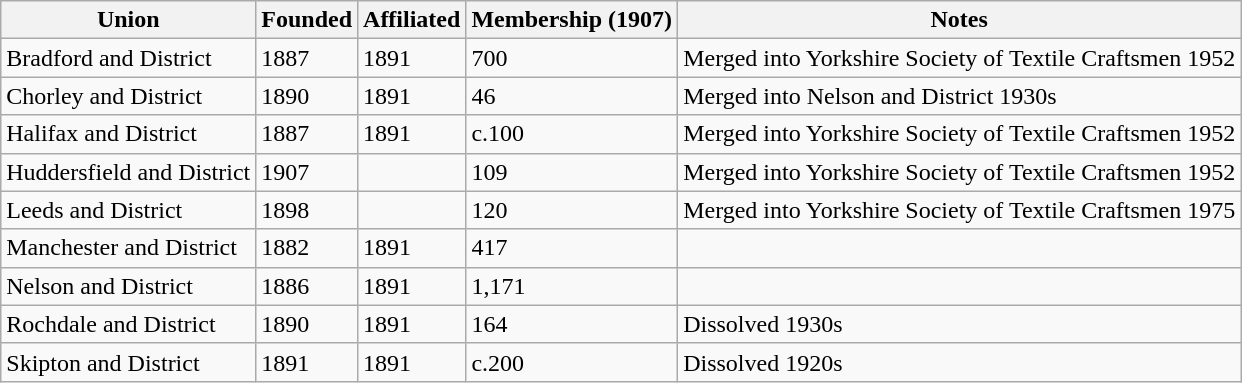<table class="wikitable sortable">
<tr>
<th>Union</th>
<th>Founded</th>
<th>Affiliated</th>
<th>Membership (1907)</th>
<th>Notes</th>
</tr>
<tr>
<td>Bradford and District</td>
<td>1887</td>
<td>1891</td>
<td>700</td>
<td>Merged into Yorkshire Society of Textile Craftsmen 1952</td>
</tr>
<tr>
<td>Chorley and District</td>
<td>1890</td>
<td>1891</td>
<td>46</td>
<td>Merged into Nelson and District 1930s</td>
</tr>
<tr>
<td>Halifax and District</td>
<td>1887</td>
<td>1891</td>
<td>c.100</td>
<td>Merged into Yorkshire Society of Textile Craftsmen 1952</td>
</tr>
<tr>
<td>Huddersfield and District</td>
<td>1907</td>
<td></td>
<td>109</td>
<td>Merged into Yorkshire Society of Textile Craftsmen 1952</td>
</tr>
<tr>
<td>Leeds and District</td>
<td>1898</td>
<td></td>
<td>120</td>
<td>Merged into Yorkshire Society of Textile Craftsmen 1975</td>
</tr>
<tr>
<td>Manchester and District</td>
<td>1882</td>
<td>1891</td>
<td>417</td>
<td></td>
</tr>
<tr>
<td>Nelson and District</td>
<td>1886</td>
<td>1891</td>
<td>1,171</td>
<td></td>
</tr>
<tr>
<td>Rochdale and District</td>
<td>1890</td>
<td>1891</td>
<td>164</td>
<td>Dissolved 1930s</td>
</tr>
<tr>
<td>Skipton and District</td>
<td>1891</td>
<td>1891</td>
<td>c.200</td>
<td>Dissolved 1920s</td>
</tr>
</table>
